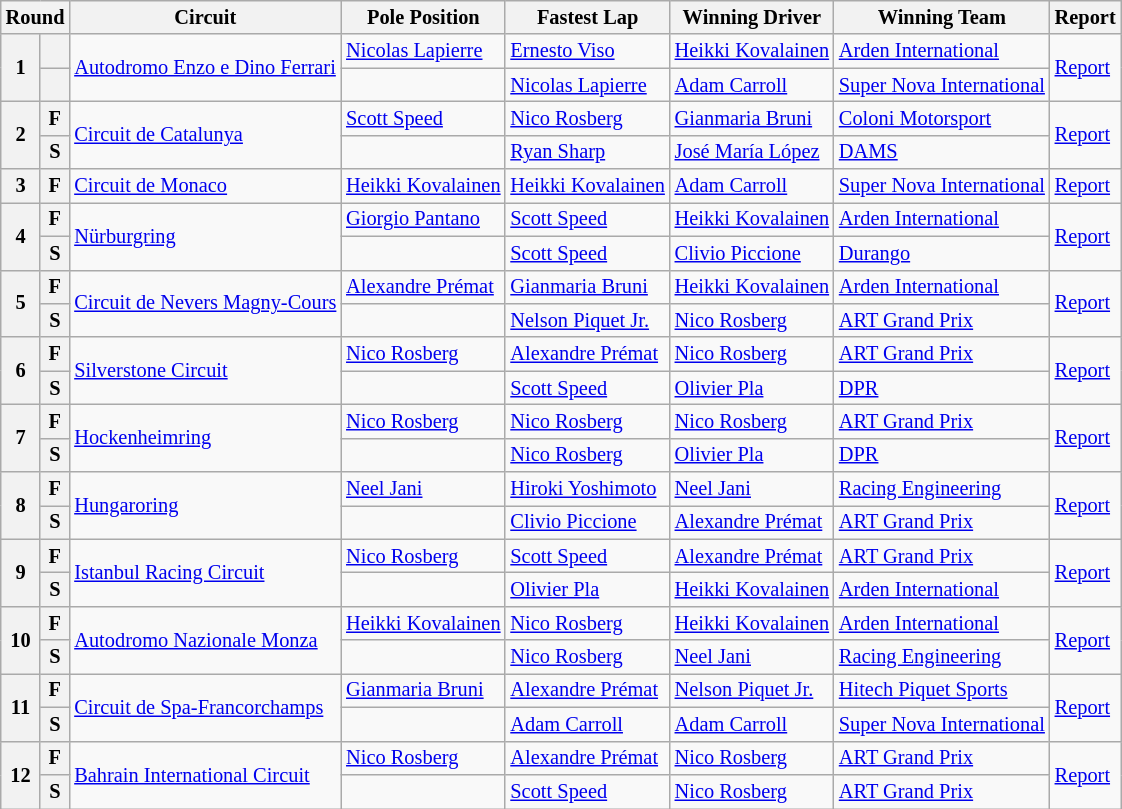<table class="wikitable" style="font-size: 85%;">
<tr>
<th colspan=2>Round</th>
<th>Circuit</th>
<th>Pole Position</th>
<th>Fastest Lap</th>
<th>Winning Driver</th>
<th>Winning Team</th>
<th>Report</th>
</tr>
<tr>
<th rowspan=2>1</th>
<th></th>
<td rowspan=2> <a href='#'>Autodromo Enzo e Dino Ferrari</a></td>
<td> <a href='#'>Nicolas Lapierre</a></td>
<td> <a href='#'>Ernesto Viso</a></td>
<td> <a href='#'>Heikki Kovalainen</a></td>
<td> <a href='#'>Arden International</a></td>
<td rowspan=2><a href='#'>Report</a></td>
</tr>
<tr>
<th></th>
<td></td>
<td> <a href='#'>Nicolas Lapierre</a></td>
<td> <a href='#'>Adam Carroll</a></td>
<td> <a href='#'>Super Nova International</a></td>
</tr>
<tr>
<th rowspan=2>2</th>
<th>F</th>
<td rowspan=2> <a href='#'>Circuit de Catalunya</a></td>
<td> <a href='#'>Scott Speed</a></td>
<td> <a href='#'>Nico Rosberg</a></td>
<td> <a href='#'>Gianmaria Bruni</a></td>
<td> <a href='#'>Coloni Motorsport</a></td>
<td rowspan=2><a href='#'>Report</a></td>
</tr>
<tr>
<th>S</th>
<td></td>
<td> <a href='#'>Ryan Sharp</a></td>
<td> <a href='#'>José María López</a></td>
<td> <a href='#'>DAMS</a></td>
</tr>
<tr>
<th>3</th>
<th>F</th>
<td> <a href='#'>Circuit de Monaco</a></td>
<td nowrap> <a href='#'>Heikki Kovalainen</a></td>
<td nowrap> <a href='#'>Heikki Kovalainen</a></td>
<td> <a href='#'>Adam Carroll</a></td>
<td nowrap> <a href='#'>Super Nova International</a></td>
<td><a href='#'>Report</a></td>
</tr>
<tr>
<th rowspan=2>4</th>
<th>F</th>
<td rowspan=2> <a href='#'>Nürburgring</a></td>
<td> <a href='#'>Giorgio Pantano</a></td>
<td> <a href='#'>Scott Speed</a></td>
<td nowrap> <a href='#'>Heikki Kovalainen</a></td>
<td nowrap> <a href='#'>Arden International</a></td>
<td rowspan=2><a href='#'>Report</a></td>
</tr>
<tr>
<th>S</th>
<td></td>
<td> <a href='#'>Scott Speed</a></td>
<td> <a href='#'>Clivio Piccione</a></td>
<td> <a href='#'>Durango</a></td>
</tr>
<tr>
<th rowspan=2>5</th>
<th>F</th>
<td rowspan=2 nowrap> <a href='#'>Circuit de Nevers Magny-Cours</a></td>
<td> <a href='#'>Alexandre Prémat</a></td>
<td> <a href='#'>Gianmaria Bruni</a></td>
<td> <a href='#'>Heikki Kovalainen</a></td>
<td> <a href='#'>Arden International</a></td>
<td rowspan=2><a href='#'>Report</a></td>
</tr>
<tr>
<th>S</th>
<td></td>
<td> <a href='#'>Nelson Piquet Jr.</a></td>
<td> <a href='#'>Nico Rosberg</a></td>
<td> <a href='#'>ART Grand Prix</a></td>
</tr>
<tr>
<th rowspan=2>6</th>
<th>F</th>
<td rowspan=2> <a href='#'>Silverstone Circuit</a></td>
<td> <a href='#'>Nico Rosberg</a></td>
<td> <a href='#'>Alexandre Prémat</a></td>
<td> <a href='#'>Nico Rosberg</a></td>
<td> <a href='#'>ART Grand Prix</a></td>
<td rowspan=2><a href='#'>Report</a></td>
</tr>
<tr>
<th>S</th>
<td></td>
<td> <a href='#'>Scott Speed</a></td>
<td> <a href='#'>Olivier Pla</a></td>
<td> <a href='#'>DPR</a></td>
</tr>
<tr>
<th rowspan=2>7</th>
<th>F</th>
<td rowspan=2> <a href='#'>Hockenheimring</a></td>
<td> <a href='#'>Nico Rosberg</a></td>
<td> <a href='#'>Nico Rosberg</a></td>
<td> <a href='#'>Nico Rosberg</a></td>
<td> <a href='#'>ART Grand Prix</a></td>
<td rowspan=2><a href='#'>Report</a></td>
</tr>
<tr>
<th>S</th>
<td></td>
<td> <a href='#'>Nico Rosberg</a></td>
<td> <a href='#'>Olivier Pla</a></td>
<td> <a href='#'>DPR</a></td>
</tr>
<tr>
<th rowspan=2>8</th>
<th>F</th>
<td rowspan=2> <a href='#'>Hungaroring</a></td>
<td> <a href='#'>Neel Jani</a></td>
<td> <a href='#'>Hiroki Yoshimoto</a></td>
<td> <a href='#'>Neel Jani</a></td>
<td> <a href='#'>Racing Engineering</a></td>
<td rowspan=2><a href='#'>Report</a></td>
</tr>
<tr>
<th>S</th>
<td></td>
<td> <a href='#'>Clivio Piccione</a></td>
<td> <a href='#'>Alexandre Prémat</a></td>
<td> <a href='#'>ART Grand Prix</a></td>
</tr>
<tr>
<th rowspan=2>9</th>
<th>F</th>
<td rowspan=2> <a href='#'>Istanbul Racing Circuit</a></td>
<td> <a href='#'>Nico Rosberg</a></td>
<td> <a href='#'>Scott Speed</a></td>
<td> <a href='#'>Alexandre Prémat</a></td>
<td> <a href='#'>ART Grand Prix</a></td>
<td rowspan=2><a href='#'>Report</a></td>
</tr>
<tr>
<th>S</th>
<td></td>
<td> <a href='#'>Olivier Pla</a></td>
<td> <a href='#'>Heikki Kovalainen</a></td>
<td> <a href='#'>Arden International</a></td>
</tr>
<tr>
<th rowspan=2>10</th>
<th>F</th>
<td rowspan=2> <a href='#'>Autodromo Nazionale Monza</a></td>
<td> <a href='#'>Heikki Kovalainen</a></td>
<td> <a href='#'>Nico Rosberg</a></td>
<td> <a href='#'>Heikki Kovalainen</a></td>
<td> <a href='#'>Arden International</a></td>
<td rowspan=2><a href='#'>Report</a></td>
</tr>
<tr>
<th>S</th>
<td></td>
<td> <a href='#'>Nico Rosberg</a></td>
<td> <a href='#'>Neel Jani</a></td>
<td> <a href='#'>Racing Engineering</a></td>
</tr>
<tr>
<th rowspan=2>11</th>
<th>F</th>
<td rowspan=2> <a href='#'>Circuit de Spa-Francorchamps</a></td>
<td> <a href='#'>Gianmaria Bruni</a></td>
<td> <a href='#'>Alexandre Prémat</a></td>
<td> <a href='#'>Nelson Piquet Jr.</a></td>
<td> <a href='#'>Hitech Piquet Sports</a></td>
<td rowspan=2><a href='#'>Report</a></td>
</tr>
<tr>
<th>S</th>
<td></td>
<td> <a href='#'>Adam Carroll</a></td>
<td> <a href='#'>Adam Carroll</a></td>
<td> <a href='#'>Super Nova International</a></td>
</tr>
<tr>
<th rowspan=2>12</th>
<th>F</th>
<td rowspan=2> <a href='#'>Bahrain International Circuit</a></td>
<td> <a href='#'>Nico Rosberg</a></td>
<td> <a href='#'>Alexandre Prémat</a></td>
<td> <a href='#'>Nico Rosberg</a></td>
<td> <a href='#'>ART Grand Prix</a></td>
<td rowspan=2><a href='#'>Report</a></td>
</tr>
<tr>
<th>S</th>
<td></td>
<td> <a href='#'>Scott Speed</a></td>
<td> <a href='#'>Nico Rosberg</a></td>
<td> <a href='#'>ART Grand Prix</a></td>
</tr>
</table>
